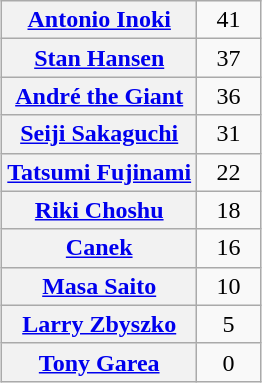<table class="wikitable" style="margin: 1em auto 1em auto;text-align:center">
<tr>
<th><a href='#'>Antonio Inoki</a></th>
<td style="width:35px">41</td>
</tr>
<tr>
<th><a href='#'>Stan Hansen</a></th>
<td>37</td>
</tr>
<tr>
<th><a href='#'>André the Giant</a></th>
<td>36</td>
</tr>
<tr>
<th><a href='#'>Seiji Sakaguchi</a></th>
<td>31</td>
</tr>
<tr>
<th><a href='#'>Tatsumi Fujinami</a></th>
<td>22</td>
</tr>
<tr>
<th><a href='#'>Riki Choshu</a></th>
<td>18</td>
</tr>
<tr>
<th><a href='#'>Canek</a></th>
<td>16</td>
</tr>
<tr>
<th><a href='#'>Masa Saito</a></th>
<td>10</td>
</tr>
<tr>
<th><a href='#'>Larry Zbyszko</a></th>
<td>5</td>
</tr>
<tr>
<th><a href='#'>Tony Garea</a></th>
<td>0</td>
</tr>
</table>
